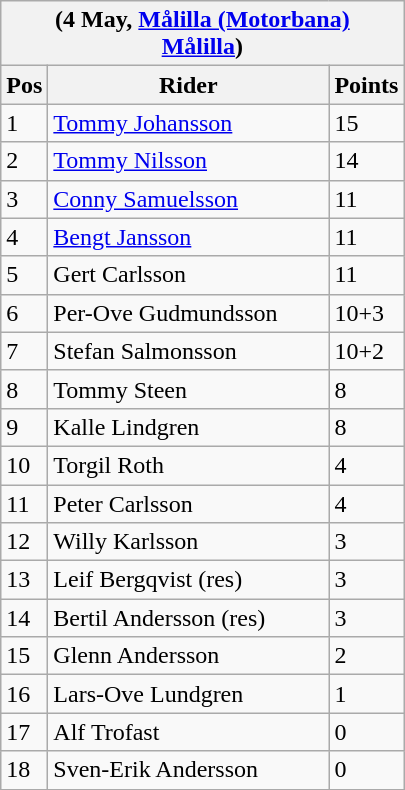<table class="wikitable">
<tr>
<th colspan="6">(4 May, <a href='#'>Målilla (Motorbana)</a><br><a href='#'>Målilla</a>)</th>
</tr>
<tr>
<th width=20>Pos</th>
<th width=180>Rider</th>
<th width=40>Points</th>
</tr>
<tr>
<td>1</td>
<td style="text-align:left;"><a href='#'>Tommy Johansson</a></td>
<td>15</td>
</tr>
<tr>
<td>2</td>
<td style="text-align:left;"><a href='#'>Tommy Nilsson</a></td>
<td>14</td>
</tr>
<tr>
<td>3</td>
<td style="text-align:left;"><a href='#'>Conny Samuelsson</a></td>
<td>11</td>
</tr>
<tr>
<td>4</td>
<td style="text-align:left;"><a href='#'>Bengt Jansson</a></td>
<td>11</td>
</tr>
<tr>
<td>5</td>
<td style="text-align:left;">Gert Carlsson</td>
<td>11</td>
</tr>
<tr>
<td>6</td>
<td style="text-align:left;">Per-Ove Gudmundsson</td>
<td>10+3</td>
</tr>
<tr>
<td>7</td>
<td style="text-align:left;">Stefan Salmonsson</td>
<td>10+2</td>
</tr>
<tr>
<td>8</td>
<td style="text-align:left;">Tommy Steen</td>
<td>8</td>
</tr>
<tr>
<td>9</td>
<td style="text-align:left;">Kalle Lindgren</td>
<td>8</td>
</tr>
<tr>
<td>10</td>
<td style="text-align:left;">Torgil Roth</td>
<td>4</td>
</tr>
<tr>
<td>11</td>
<td style="text-align:left;">Peter Carlsson</td>
<td>4</td>
</tr>
<tr>
<td>12</td>
<td style="text-align:left;">Willy Karlsson</td>
<td>3</td>
</tr>
<tr>
<td>13</td>
<td style="text-align:left;">Leif Bergqvist (res)</td>
<td>3</td>
</tr>
<tr>
<td>14</td>
<td style="text-align:left;">Bertil Andersson (res)</td>
<td>3</td>
</tr>
<tr>
<td>15</td>
<td style="text-align:left;">Glenn Andersson</td>
<td>2</td>
</tr>
<tr>
<td>16</td>
<td style="text-align:left;">Lars-Ove Lundgren</td>
<td>1</td>
</tr>
<tr>
<td>17</td>
<td style="text-align:left;">Alf Trofast</td>
<td>0</td>
</tr>
<tr>
<td>18</td>
<td style="text-align:left;">Sven-Erik Andersson</td>
<td>0</td>
</tr>
</table>
